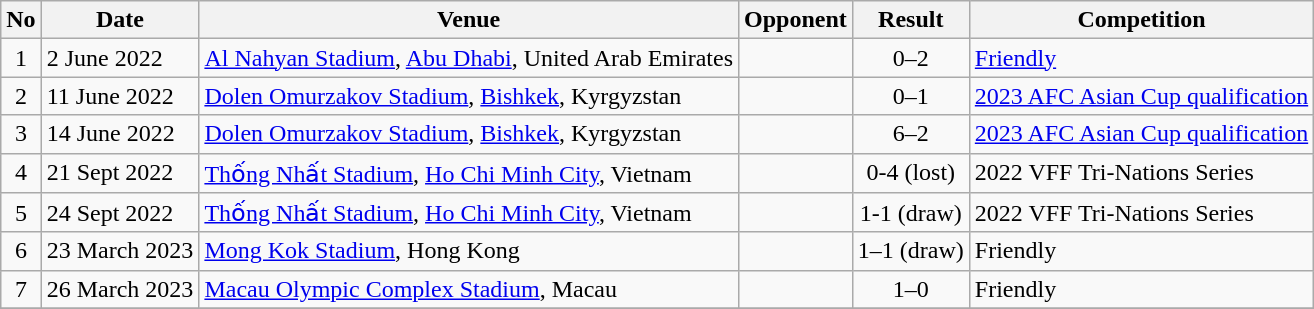<table class="wikitable">
<tr>
<th>No</th>
<th>Date</th>
<th>Venue</th>
<th>Opponent</th>
<th>Result</th>
<th>Competition</th>
</tr>
<tr>
<td align=center>1</td>
<td>2 June 2022</td>
<td><a href='#'>Al Nahyan Stadium</a>, <a href='#'>Abu Dhabi</a>, United Arab Emirates</td>
<td></td>
<td align=center>0–2</td>
<td><a href='#'>Friendly</a></td>
</tr>
<tr>
<td align=center>2</td>
<td>11 June 2022</td>
<td><a href='#'>Dolen Omurzakov Stadium</a>, <a href='#'>Bishkek</a>, Kyrgyzstan</td>
<td></td>
<td align=center>0–1</td>
<td><a href='#'>2023 AFC Asian Cup qualification</a></td>
</tr>
<tr>
<td align=center>3</td>
<td>14 June 2022</td>
<td><a href='#'>Dolen Omurzakov Stadium</a>, <a href='#'>Bishkek</a>, Kyrgyzstan</td>
<td></td>
<td align=center>6–2</td>
<td><a href='#'>2023 AFC Asian Cup qualification</a></td>
</tr>
<tr>
<td align=center>4</td>
<td>21 Sept 2022</td>
<td><a href='#'>Thống Nhất Stadium</a>, <a href='#'>Ho Chi Minh City</a>, Vietnam</td>
<td></td>
<td align=center>0-4  (lost)</td>
<td>2022 VFF Tri-Nations Series</td>
</tr>
<tr>
<td align=center>5</td>
<td>24 Sept 2022</td>
<td><a href='#'>Thống Nhất Stadium</a>, <a href='#'>Ho Chi Minh City</a>, Vietnam</td>
<td></td>
<td align=center>1-1  (draw)</td>
<td>2022 VFF Tri-Nations Series</td>
</tr>
<tr>
<td align=center>6</td>
<td>23 March 2023</td>
<td><a href='#'>Mong Kok Stadium</a>, Hong Kong</td>
<td></td>
<td align=center>1–1 (draw)</td>
<td>Friendly</td>
</tr>
<tr>
<td align=center>7</td>
<td>26 March 2023</td>
<td><a href='#'>Macau Olympic Complex Stadium</a>, Macau</td>
<td></td>
<td align=center>1–0</td>
<td>Friendly</td>
</tr>
<tr>
</tr>
</table>
